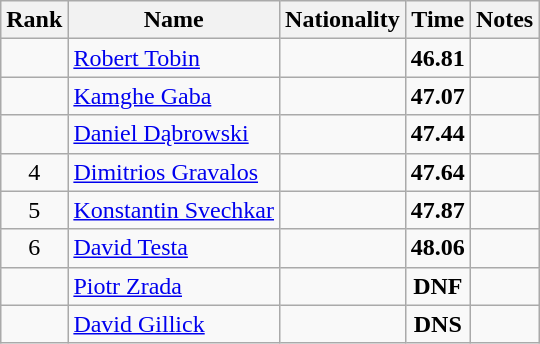<table class="wikitable sortable" style="text-align:center">
<tr>
<th>Rank</th>
<th>Name</th>
<th>Nationality</th>
<th>Time</th>
<th>Notes</th>
</tr>
<tr>
<td></td>
<td align=left><a href='#'>Robert Tobin</a></td>
<td align=left></td>
<td><strong>46.81</strong></td>
<td></td>
</tr>
<tr>
<td></td>
<td align=left><a href='#'>Kamghe Gaba</a></td>
<td align=left></td>
<td><strong>47.07</strong></td>
<td></td>
</tr>
<tr>
<td></td>
<td align=left><a href='#'>Daniel Dąbrowski</a></td>
<td align=left></td>
<td><strong>47.44</strong></td>
<td></td>
</tr>
<tr>
<td>4</td>
<td align=left><a href='#'>Dimitrios Gravalos</a></td>
<td align=left></td>
<td><strong>47.64</strong></td>
<td></td>
</tr>
<tr>
<td>5</td>
<td align=left><a href='#'>Konstantin Svechkar</a></td>
<td align=left></td>
<td><strong>47.87</strong></td>
<td></td>
</tr>
<tr>
<td>6</td>
<td align=left><a href='#'>David Testa</a></td>
<td align=left></td>
<td><strong>48.06</strong></td>
<td></td>
</tr>
<tr>
<td></td>
<td align=left><a href='#'>Piotr Zrada</a></td>
<td align=left></td>
<td><strong>DNF</strong></td>
<td></td>
</tr>
<tr>
<td></td>
<td align=left><a href='#'>David Gillick</a></td>
<td align=left></td>
<td><strong>DNS</strong></td>
<td></td>
</tr>
</table>
